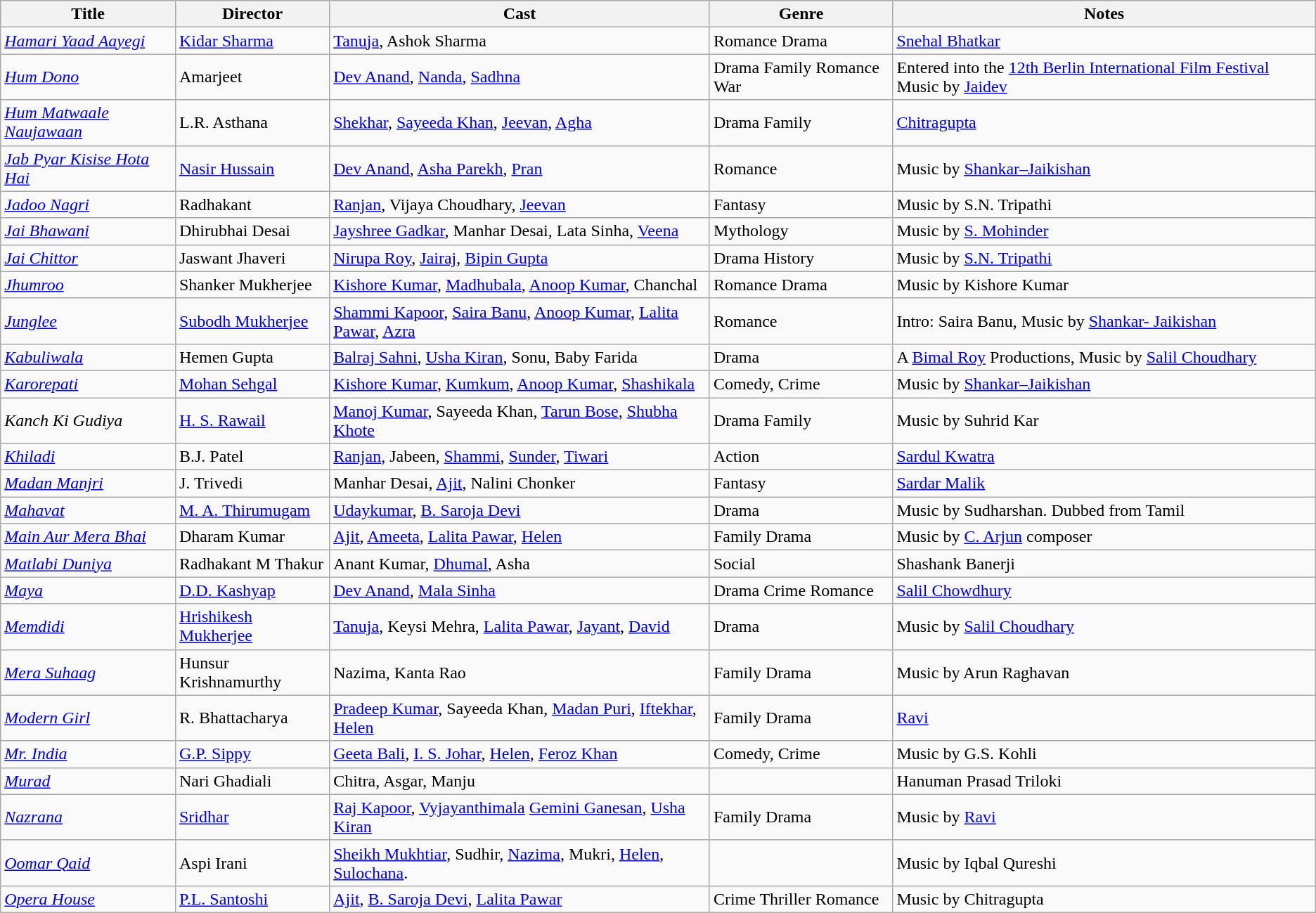<table class="wikitable">
<tr>
<th>Title</th>
<th>Director</th>
<th>Cast</th>
<th>Genre</th>
<th>Notes</th>
</tr>
<tr>
<td><em><a href='#'>Hamari Yaad Aayegi</a></em></td>
<td><a href='#'>Kidar Sharma</a></td>
<td><a href='#'>Tanuja</a>, Ashok Sharma</td>
<td>Romance Drama</td>
<td><a href='#'>Snehal Bhatkar</a></td>
</tr>
<tr>
<td><em><a href='#'>Hum Dono</a></em></td>
<td>Amarjeet</td>
<td><a href='#'>Dev Anand</a>, <a href='#'>Nanda</a>, <a href='#'>Sadhna</a></td>
<td>Drama Family Romance War</td>
<td>Entered into the <a href='#'>12th Berlin International Film Festival</a> Music by <a href='#'>Jaidev</a></td>
</tr>
<tr>
<td><em><a href='#'>Hum Matwaale Naujawaan</a></em></td>
<td>L.R. Asthana</td>
<td><a href='#'>Shekhar</a>, <a href='#'>Sayeeda Khan</a>, <a href='#'>Jeevan</a>, <a href='#'>Agha</a></td>
<td>Drama Family</td>
<td><a href='#'>Chitragupta</a></td>
</tr>
<tr>
<td><em><a href='#'>Jab Pyar Kisise Hota Hai</a></em></td>
<td><a href='#'>Nasir Hussain</a></td>
<td><a href='#'>Dev Anand</a>, <a href='#'>Asha Parekh</a>, <a href='#'>Pran</a></td>
<td>Romance</td>
<td>Music by <a href='#'>Shankar–Jaikishan</a></td>
</tr>
<tr>
<td><em><a href='#'>Jadoo Nagri</a></em></td>
<td>Radhakant</td>
<td><a href='#'>Ranjan</a>, Vijaya Choudhary, <a href='#'>Jeevan</a></td>
<td>Fantasy</td>
<td>Music by S.N. Tripathi</td>
</tr>
<tr>
<td><em><a href='#'>Jai Bhawani</a></em></td>
<td>Dhirubhai Desai</td>
<td><a href='#'>Jayshree Gadkar</a>, Manhar Desai, Lata Sinha, <a href='#'>Veena</a></td>
<td>Mythology</td>
<td>Music by <a href='#'>S. Mohinder</a></td>
</tr>
<tr>
<td><em><a href='#'>Jai Chittor</a></em></td>
<td>Jaswant Jhaveri</td>
<td><a href='#'>Nirupa Roy</a>, <a href='#'>Jairaj</a>, <a href='#'>Bipin Gupta</a></td>
<td>Drama History</td>
<td>Music by <a href='#'>S.N. Tripathi</a></td>
</tr>
<tr>
<td><em><a href='#'>Jhumroo</a></em></td>
<td>Shanker Mukherjee</td>
<td><a href='#'>Kishore Kumar</a>, <a href='#'>Madhubala</a>, <a href='#'>Anoop Kumar</a>, Chanchal</td>
<td>Romance Drama</td>
<td>Music by Kishore Kumar</td>
</tr>
<tr>
<td><em><a href='#'>Junglee</a></em></td>
<td><a href='#'>Subodh Mukherjee</a></td>
<td><a href='#'>Shammi Kapoor</a>, <a href='#'>Saira Banu</a>, <a href='#'>Anoop Kumar</a>, <a href='#'>Lalita Pawar</a>, <a href='#'>Azra</a></td>
<td>Romance</td>
<td>Intro: Saira Banu,  Music by <a href='#'>Shankar- Jaikishan</a></td>
</tr>
<tr>
<td><em><a href='#'>Kabuliwala</a></em></td>
<td>Hemen Gupta</td>
<td><a href='#'>Balraj Sahni</a>, <a href='#'>Usha Kiran</a>, Sonu, Baby Farida</td>
<td>Drama</td>
<td>A <a href='#'>Bimal Roy</a> Productions, Music by <a href='#'>Salil Choudhary</a></td>
</tr>
<tr>
<td><em><a href='#'>Karorepati</a></em></td>
<td><a href='#'>Mohan Sehgal</a></td>
<td><a href='#'>Kishore Kumar</a>, <a href='#'>Kumkum</a>, <a href='#'>Anoop Kumar</a>, <a href='#'>Shashikala</a></td>
<td>Comedy, Crime</td>
<td>Music by <a href='#'>Shankar–Jaikishan</a></td>
</tr>
<tr>
<td><em>Kanch Ki Gudiya</em></td>
<td><a href='#'>H. S. Rawail</a></td>
<td><a href='#'>Manoj Kumar</a>, Sayeeda Khan, <a href='#'>Tarun Bose</a>, <a href='#'>Shubha Khote</a></td>
<td>Drama Family</td>
<td>Music by Suhrid Kar</td>
</tr>
<tr>
<td><em><a href='#'>Khiladi</a></em></td>
<td>B.J. Patel</td>
<td><a href='#'>Ranjan</a>, Jabeen, <a href='#'>Shammi</a>, <a href='#'>Sunder</a>, <a href='#'>Tiwari</a></td>
<td>Action</td>
<td><a href='#'>Sardul Kwatra</a></td>
</tr>
<tr>
<td><a href='#'><em>Madan Manjri</em></a></td>
<td>J. Trivedi</td>
<td>Manhar Desai, <a href='#'>Ajit</a>, Nalini Chonker</td>
<td>Fantasy</td>
<td><a href='#'>Sardar Malik</a></td>
</tr>
<tr>
<td><em><a href='#'>Mahavat</a></em></td>
<td><a href='#'>M. A. Thirumugam</a></td>
<td><a href='#'>Udaykumar</a>, <a href='#'>B. Saroja Devi</a></td>
<td>Drama</td>
<td>Music by Sudharshan. Dubbed from Tamil</td>
</tr>
<tr>
<td><em><a href='#'>Main Aur Mera Bhai</a></em></td>
<td>Dharam Kumar</td>
<td><a href='#'>Ajit</a>, <a href='#'>Ameeta</a>, <a href='#'>Lalita Pawar</a>, <a href='#'>Helen</a></td>
<td>Family Drama</td>
<td>Music by <a href='#'>C. Arjun</a> composer</td>
</tr>
<tr>
<td><em><a href='#'>Matlabi Duniya</a></em></td>
<td>Radhakant M Thakur</td>
<td>Anant Kumar, <a href='#'>Dhumal</a>, Asha</td>
<td>Social</td>
<td>Shashank Banerji</td>
</tr>
<tr>
<td><em><a href='#'>Maya</a></em></td>
<td><a href='#'>D.D. Kashyap</a></td>
<td><a href='#'>Dev Anand</a>, <a href='#'>Mala Sinha</a></td>
<td>Drama Crime Romance</td>
<td><a href='#'>Salil Chowdhury</a></td>
</tr>
<tr>
<td><em><a href='#'>Memdidi</a></em></td>
<td><a href='#'>Hrishikesh Mukherjee</a></td>
<td><a href='#'>Tanuja</a>, Keysi Mehra, <a href='#'>Lalita Pawar</a>, <a href='#'>Jayant</a>, <a href='#'>David</a></td>
<td>Drama</td>
<td>Music by <a href='#'>Salil Choudhary</a></td>
</tr>
<tr>
<td><em><a href='#'>Mera Suhaag</a></em></td>
<td>Hunsur Krishnamurthy</td>
<td>Nazima, Kanta Rao</td>
<td>Family Drama</td>
<td>Music by Arun Raghavan</td>
</tr>
<tr>
<td><a href='#'><em>Modern Girl</em></a></td>
<td>R. Bhattacharya</td>
<td><a href='#'>Pradeep Kumar</a>, Sayeeda Khan, <a href='#'>Madan Puri</a>, <a href='#'>Iftekhar</a>, <a href='#'>Helen</a></td>
<td>Family Drama</td>
<td><a href='#'>Ravi</a></td>
</tr>
<tr>
<td><em><a href='#'>Mr. India</a></em></td>
<td><a href='#'>G.P. Sippy</a></td>
<td><a href='#'>Geeta Bali</a>, <a href='#'>I. S. Johar</a>, <a href='#'>Helen</a>, <a href='#'>Feroz Khan</a></td>
<td>Comedy, Crime</td>
<td>Music by G.S. Kohli</td>
</tr>
<tr>
<td><em><a href='#'>Murad</a></em></td>
<td>Nari Ghadiali</td>
<td>Chitra, Asgar, Manju</td>
<td></td>
<td>Hanuman Prasad Triloki</td>
</tr>
<tr>
<td><em><a href='#'>Nazrana</a></em></td>
<td><a href='#'>Sridhar</a></td>
<td><a href='#'>Raj Kapoor</a>, <a href='#'>Vyjayanthimala</a> <a href='#'>Gemini Ganesan</a>, <a href='#'>Usha Kiran</a></td>
<td>Family Drama</td>
<td>Music by <a href='#'>Ravi</a></td>
</tr>
<tr>
<td><em><a href='#'>Oomar Qaid</a></em></td>
<td>Aspi Irani</td>
<td><a href='#'>Sheikh Mukhtiar</a>, Sudhir, <a href='#'>Nazima</a>, Mukri, <a href='#'>Helen</a>, <a href='#'>Sulochana</a>.</td>
<td></td>
<td>Music by Iqbal Qureshi</td>
</tr>
<tr>
<td><a href='#'><em>Opera House</em></a></td>
<td><a href='#'>P.L. Santoshi</a></td>
<td><a href='#'>Ajit</a>, <a href='#'>B. Saroja Devi</a>, <a href='#'>Lalita Pawar</a></td>
<td>Crime Thriller Romance</td>
<td>Music by Chitragupta</td>
</tr>
</table>
